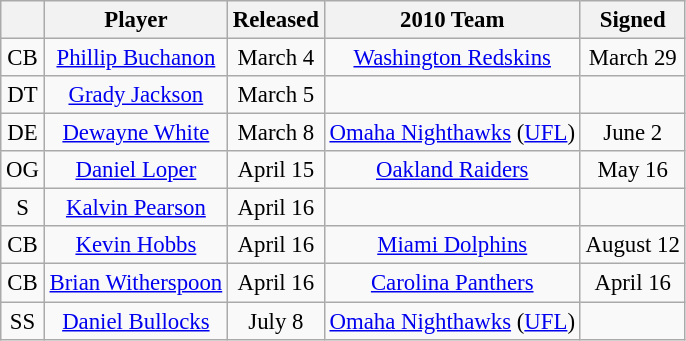<table class="wikitable" style="font-size: 95%; text-align: center">
<tr>
<th></th>
<th>Player</th>
<th>Released</th>
<th>2010 Team</th>
<th>Signed</th>
</tr>
<tr>
<td>CB</td>
<td><a href='#'>Phillip Buchanon</a></td>
<td>March 4</td>
<td><a href='#'>Washington Redskins</a></td>
<td>March 29</td>
</tr>
<tr>
<td>DT</td>
<td><a href='#'>Grady Jackson</a></td>
<td>March 5</td>
<td></td>
<td></td>
</tr>
<tr>
<td>DE</td>
<td><a href='#'>Dewayne White</a></td>
<td>March 8</td>
<td><a href='#'>Omaha Nighthawks</a> (<a href='#'>UFL</a>)</td>
<td>June 2</td>
</tr>
<tr>
<td>OG</td>
<td><a href='#'>Daniel Loper</a></td>
<td>April 15</td>
<td><a href='#'>Oakland Raiders</a></td>
<td>May 16</td>
</tr>
<tr>
<td>S</td>
<td><a href='#'>Kalvin Pearson</a></td>
<td>April 16</td>
<td></td>
<td></td>
</tr>
<tr>
<td>CB</td>
<td><a href='#'>Kevin Hobbs</a></td>
<td>April 16</td>
<td><a href='#'>Miami Dolphins</a></td>
<td>August 12</td>
</tr>
<tr>
<td>CB</td>
<td><a href='#'>Brian Witherspoon</a></td>
<td>April 16</td>
<td><a href='#'>Carolina Panthers</a></td>
<td>April 16</td>
</tr>
<tr>
<td>SS</td>
<td><a href='#'>Daniel Bullocks</a></td>
<td>July 8</td>
<td><a href='#'>Omaha Nighthawks</a> (<a href='#'>UFL</a>)</td>
<td></td>
</tr>
</table>
